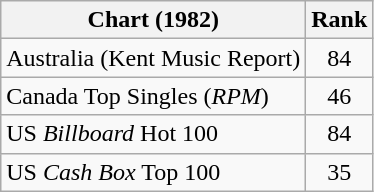<table class="wikitable sortable">
<tr>
<th align="left">Chart (1982)</th>
<th style="text-align:center;">Rank</th>
</tr>
<tr>
<td>Australia (Kent Music Report)</td>
<td style="text-align:center;">84</td>
</tr>
<tr>
<td>Canada Top Singles (<em>RPM</em>)</td>
<td style="text-align:center;">46</td>
</tr>
<tr>
<td>US <em>Billboard</em> Hot 100</td>
<td style="text-align:center;">84</td>
</tr>
<tr>
<td>US <em>Cash Box</em> Top 100</td>
<td style="text-align:center;">35</td>
</tr>
</table>
